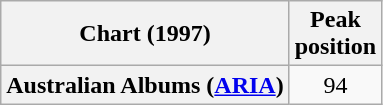<table class="wikitable plainrowheaders" style="text-align:center">
<tr>
<th scope="col">Chart (1997)</th>
<th scope="col">Peak<br>position</th>
</tr>
<tr>
<th scope="row">Australian Albums (<a href='#'>ARIA</a>)</th>
<td>94</td>
</tr>
</table>
